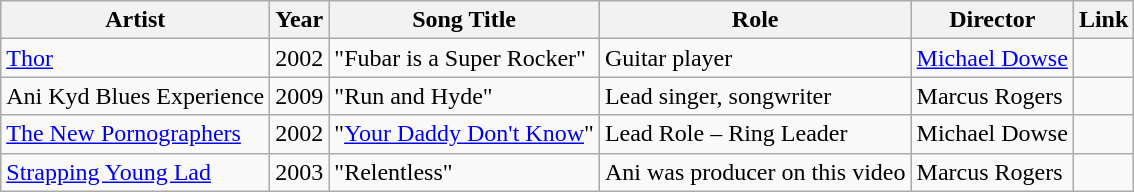<table class="wikitable">
<tr>
<th>Artist</th>
<th>Year</th>
<th>Song Title</th>
<th>Role</th>
<th>Director</th>
<th>Link</th>
</tr>
<tr>
<td><a href='#'>Thor</a></td>
<td>2002</td>
<td>"Fubar is a Super Rocker"</td>
<td>Guitar player</td>
<td><a href='#'>Michael Dowse</a></td>
<td></td>
</tr>
<tr>
<td>Ani Kyd Blues Experience</td>
<td>2009</td>
<td>"Run and Hyde"</td>
<td>Lead singer, songwriter</td>
<td>Marcus Rogers</td>
<td></td>
</tr>
<tr>
<td><a href='#'>The New Pornographers</a></td>
<td>2002</td>
<td>"<a href='#'>Your Daddy Don't Know</a>"</td>
<td>Lead Role – Ring Leader</td>
<td>Michael Dowse</td>
<td></td>
</tr>
<tr>
<td><a href='#'>Strapping Young Lad</a></td>
<td>2003</td>
<td>"Relentless"</td>
<td>Ani was producer on this video</td>
<td>Marcus Rogers</td>
<td></td>
</tr>
</table>
